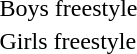<table>
<tr>
<td>Boys freestyle</td>
<td></td>
<td></td>
<td></td>
</tr>
<tr>
<td>Girls freestyle</td>
<td></td>
<td></td>
<td></td>
</tr>
</table>
